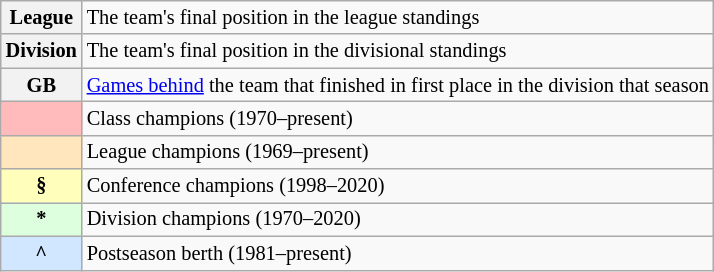<table class="wikitable plainrowheaders" style="font-size:85%">
<tr>
<th scope="row" style="text-align:center"><strong>League</strong></th>
<td>The team's final position in the league standings</td>
</tr>
<tr>
<th scope="row" style="text-align:center"><strong>Division</strong></th>
<td>The team's final position in the divisional standings</td>
</tr>
<tr>
<th scope="row" style="text-align:center"><strong>GB</strong></th>
<td><a href='#'>Games behind</a> the team that finished in first place in the division that season</td>
</tr>
<tr>
<th scope="row" style="text-align:center; background-color:#FFBBBB"></th>
<td>Class champions (1970–present)</td>
</tr>
<tr>
<th scope="row" style="text-align:center; background-color:#FFE6BD"></th>
<td>League champions (1969–present)</td>
</tr>
<tr>
<th scope="row" style="text-align:center; background-color:#FFFFBB">§</th>
<td>Conference champions (1998–2020)</td>
</tr>
<tr>
<th scope="row" style="text-align:center; background-color:#DDFFDD">*</th>
<td>Division champions (1970–2020)</td>
</tr>
<tr>
<th scope="row" style="text-align:center; background-color:#D0E7FF">^</th>
<td>Postseason berth (1981–present)</td>
</tr>
</table>
